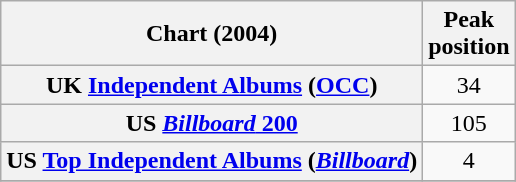<table class="wikitable sortable plainrowheaders" style="text-align:center">
<tr>
<th scope="col">Chart (2004)</th>
<th scope="col">Peak<br>position</th>
</tr>
<tr>
<th scope="row">UK <a href='#'>Independent Albums</a> (<a href='#'>OCC</a>)</th>
<td align="center">34</td>
</tr>
<tr>
<th scope="row">US <a href='#'><em>Billboard</em> 200</a></th>
<td align="center">105</td>
</tr>
<tr>
<th scope="row">US <a href='#'>Top Independent Albums</a> (<em><a href='#'>Billboard</a></em>)</th>
<td align="center">4</td>
</tr>
<tr>
</tr>
</table>
